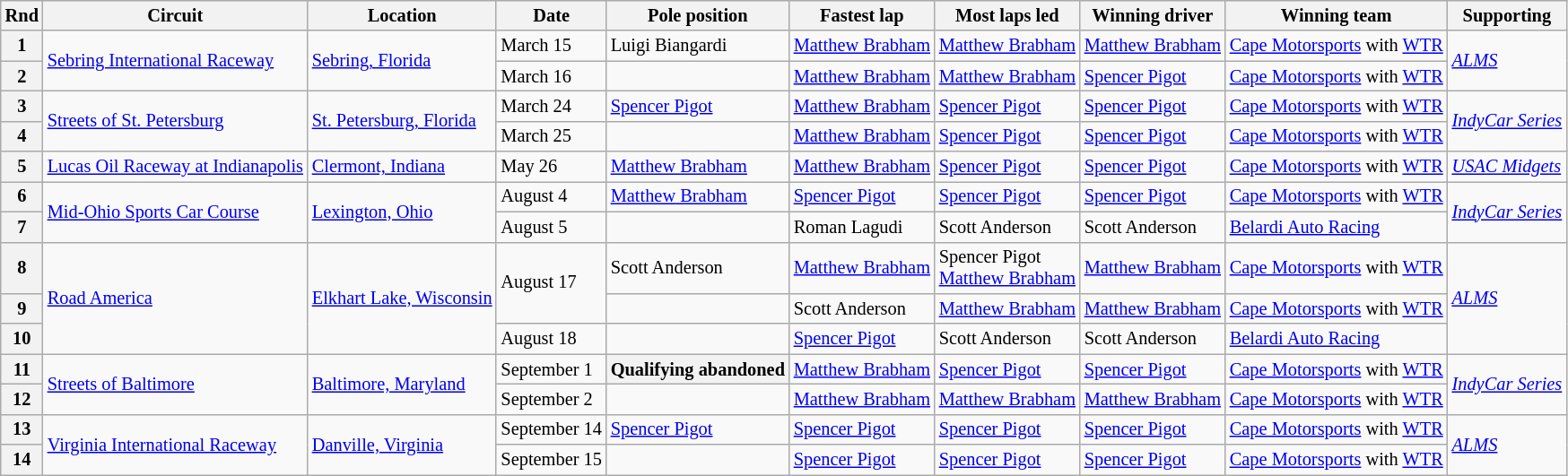<table class="wikitable" style="font-size: 85%;">
<tr>
<th Round>Rnd</th>
<th>Circuit</th>
<th>Location</th>
<th>Date</th>
<th>Pole position</th>
<th>Fastest lap</th>
<th>Most laps led</th>
<th>Winning driver</th>
<th>Winning team</th>
<th>Supporting</th>
</tr>
<tr>
<th>1</th>
<td rowspan=2><a href='#'>Sebring International Raceway</a></td>
<td rowspan=2><a href='#'>Sebring, Florida</a></td>
<td>March 15</td>
<td> Luigi Biangardi</td>
<td> <a href='#'>Matthew Brabham</a></td>
<td> <a href='#'>Matthew Brabham</a></td>
<td> <a href='#'>Matthew Brabham</a></td>
<td> <a href='#'>Cape Motorsports</a> with <a href='#'>WTR</a></td>
<td rowspan=2><em><a href='#'>ALMS</a></em></td>
</tr>
<tr>
<th>2</th>
<td>March 16</td>
<td></td>
<td> <a href='#'>Matthew Brabham</a></td>
<td> <a href='#'>Matthew Brabham</a></td>
<td> <a href='#'>Spencer Pigot</a></td>
<td> <a href='#'>Cape Motorsports</a> with <a href='#'>WTR</a></td>
</tr>
<tr>
<th>3</th>
<td rowspan=2><a href='#'>Streets of St. Petersburg</a></td>
<td rowspan=2><a href='#'>St. Petersburg, Florida</a></td>
<td>March 24</td>
<td> <a href='#'>Spencer Pigot</a></td>
<td> <a href='#'>Matthew Brabham</a></td>
<td> <a href='#'>Spencer Pigot</a></td>
<td> <a href='#'>Spencer Pigot</a></td>
<td> <a href='#'>Cape Motorsports</a> with <a href='#'>WTR</a></td>
<td rowspan=2><em><a href='#'>IndyCar Series</a></em></td>
</tr>
<tr>
<th>4</th>
<td>March 25</td>
<td></td>
<td> <a href='#'>Matthew Brabham</a></td>
<td> <a href='#'>Spencer Pigot</a></td>
<td> <a href='#'>Spencer Pigot</a></td>
<td> <a href='#'>Cape Motorsports</a> with <a href='#'>WTR</a></td>
</tr>
<tr>
<th>5</th>
<td><a href='#'>Lucas Oil Raceway at Indianapolis</a></td>
<td><a href='#'>Clermont, Indiana</a></td>
<td>May 26</td>
<td> <a href='#'>Matthew Brabham</a></td>
<td> <a href='#'>Matthew Brabham</a></td>
<td> <a href='#'>Spencer Pigot</a></td>
<td> <a href='#'>Spencer Pigot</a></td>
<td> <a href='#'>Cape Motorsports</a> with <a href='#'>WTR</a></td>
<td><em><a href='#'>USAC Midgets</a></em></td>
</tr>
<tr>
<th>6</th>
<td rowspan=2><a href='#'>Mid-Ohio Sports Car Course</a></td>
<td rowspan=2><a href='#'>Lexington, Ohio</a></td>
<td>August 4</td>
<td> <a href='#'>Matthew Brabham</a></td>
<td> <a href='#'>Spencer Pigot</a></td>
<td> <a href='#'>Spencer Pigot</a></td>
<td> <a href='#'>Spencer Pigot</a></td>
<td> <a href='#'>Cape Motorsports</a> with <a href='#'>WTR</a></td>
<td rowspan=2><em><a href='#'>IndyCar Series</a></em></td>
</tr>
<tr>
<th>7</th>
<td>August 5</td>
<td></td>
<td> Roman Lagudi</td>
<td> Scott Anderson</td>
<td> Scott Anderson</td>
<td> <a href='#'>Belardi Auto Racing</a></td>
</tr>
<tr>
<th>8</th>
<td rowspan=3><a href='#'>Road America</a></td>
<td rowspan=3><a href='#'>Elkhart Lake, Wisconsin</a></td>
<td rowspan=2>August 17</td>
<td> Scott Anderson</td>
<td> <a href='#'>Matthew Brabham</a></td>
<td> Spencer Pigot<br> <a href='#'>Matthew Brabham</a></td>
<td> <a href='#'>Matthew Brabham</a></td>
<td> <a href='#'>Cape Motorsports</a> with <a href='#'>WTR</a></td>
<td rowspan=3><em><a href='#'>ALMS</a></em></td>
</tr>
<tr>
<th>9</th>
<td></td>
<td> Scott Anderson</td>
<td> <a href='#'>Matthew Brabham</a></td>
<td> <a href='#'>Matthew Brabham</a></td>
<td> <a href='#'>Cape Motorsports</a> with <a href='#'>WTR</a></td>
</tr>
<tr>
<th>10</th>
<td>August 18</td>
<td></td>
<td> <a href='#'>Spencer Pigot</a></td>
<td> Scott Anderson</td>
<td> Scott Anderson</td>
<td> <a href='#'>Belardi Auto Racing</a></td>
</tr>
<tr>
<th>11</th>
<td rowspan=2><a href='#'>Streets of Baltimore</a></td>
<td rowspan=2><a href='#'>Baltimore, Maryland</a></td>
<td>September 1</td>
<th>Qualifying abandoned</th>
<td> <a href='#'>Matthew Brabham</a></td>
<td> <a href='#'>Spencer Pigot</a></td>
<td> <a href='#'>Spencer Pigot</a></td>
<td> <a href='#'>Cape Motorsports</a> with <a href='#'>WTR</a></td>
<td rowspan=2><em><a href='#'>IndyCar Series</a></em></td>
</tr>
<tr>
<th>12</th>
<td>September 2</td>
<td></td>
<td> <a href='#'>Matthew Brabham</a></td>
<td> <a href='#'>Matthew Brabham</a></td>
<td> <a href='#'>Matthew Brabham</a></td>
<td> <a href='#'>Cape Motorsports</a> with <a href='#'>WTR</a></td>
</tr>
<tr>
<th>13</th>
<td rowspan=2><a href='#'>Virginia International Raceway</a></td>
<td rowspan=2><a href='#'>Danville, Virginia</a></td>
<td>September 14</td>
<td> <a href='#'>Spencer Pigot</a></td>
<td> <a href='#'>Spencer Pigot</a></td>
<td> <a href='#'>Spencer Pigot</a></td>
<td> <a href='#'>Spencer Pigot</a></td>
<td> <a href='#'>Cape Motorsports</a> with <a href='#'>WTR</a></td>
<td rowspan=2><em><a href='#'>ALMS</a></em></td>
</tr>
<tr>
<th>14</th>
<td>September 15</td>
<td></td>
<td> <a href='#'>Spencer Pigot</a></td>
<td> <a href='#'>Spencer Pigot</a></td>
<td> <a href='#'>Spencer Pigot</a></td>
<td> <a href='#'>Cape Motorsports</a> with <a href='#'>WTR</a></td>
</tr>
</table>
